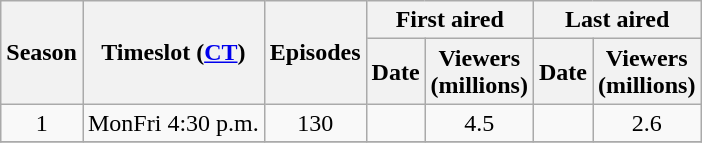<table class="wikitable" style="text-align: center">
<tr>
<th scope="col" rowspan="2">Season</th>
<th scope="col" rowspan="2">Timeslot (<a href='#'>CT</a>)</th>
<th scope="col" rowspan="2">Episodes</th>
<th scope="col" colspan="2">First aired</th>
<th scope="col" colspan="2">Last aired</th>
</tr>
<tr>
<th scope="col">Date</th>
<th scope="col">Viewers<br>(millions)</th>
<th scope="col">Date</th>
<th scope="col">Viewers<br>(millions)</th>
</tr>
<tr>
<td rowspan="1">1</td>
<td rowspan="1">MonFri 4:30 p.m.</td>
<td>130</td>
<td></td>
<td>4.5</td>
<td></td>
<td>2.6</td>
</tr>
<tr>
</tr>
</table>
